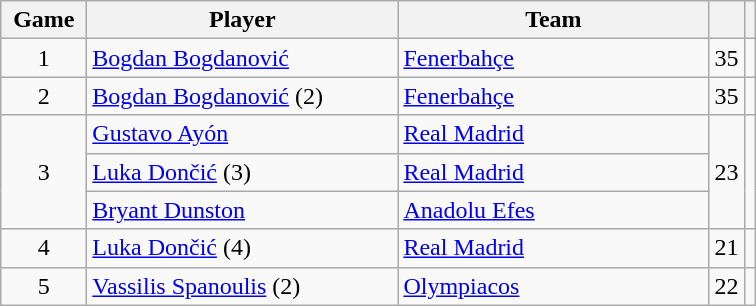<table class="wikitable sortable" style="text-align: center;">
<tr>
<th style="width:50px;">Game</th>
<th style="width:200px;">Player</th>
<th style="width:200px;">Team</th>
<th></th>
<th></th>
</tr>
<tr>
<td>1</td>
<td align="left"> <a href='#'>Bogdan Bogdanović</a></td>
<td align="left"> <a href='#'>Fenerbahçe</a></td>
<td>35</td>
<td></td>
</tr>
<tr>
<td>2</td>
<td align="left"> <a href='#'>Bogdan Bogdanović</a> (2)</td>
<td align="left"> <a href='#'>Fenerbahçe</a></td>
<td>35</td>
<td></td>
</tr>
<tr>
<td rowspan="3">3</td>
<td align="left"> <a href='#'>Gustavo Ayón</a></td>
<td align="left"> <a href='#'>Real Madrid</a></td>
<td rowspan="3">23</td>
<td rowspan="3"></td>
</tr>
<tr>
<td align="left"> <a href='#'>Luka Dončić</a> (3)</td>
<td align="left"> <a href='#'>Real Madrid</a></td>
</tr>
<tr>
<td align="left"> <a href='#'>Bryant Dunston</a></td>
<td align="left"> <a href='#'>Anadolu Efes</a></td>
</tr>
<tr>
<td>4</td>
<td align="left"> <a href='#'>Luka Dončić</a> (4)</td>
<td align="left"> <a href='#'>Real Madrid</a></td>
<td>21</td>
<td></td>
</tr>
<tr>
<td>5</td>
<td align="left"> <a href='#'>Vassilis Spanoulis</a> (2)</td>
<td align="left"> <a href='#'>Olympiacos</a></td>
<td>22</td>
<td></td>
</tr>
</table>
